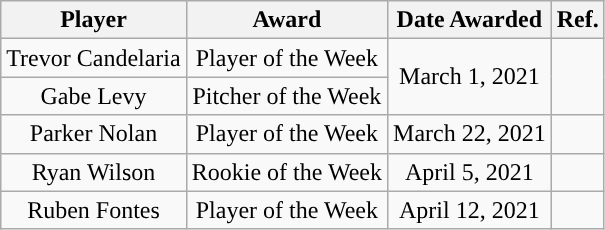<table class="wikitable sortable sortable" style="text-align: center">
<tr align=center>
<th>Player</th>
<th>Award</th>
<th>Date Awarded</th>
<th>Ref.</th>
</tr>
<tr>
<td>Trevor Candelaria</td>
<td>Player of the Week</td>
<td rowspan="2">March 1, 2021</td>
<td rowspan="2"></td>
</tr>
<tr>
<td>Gabe Levy</td>
<td>Pitcher of the Week</td>
</tr>
<tr>
<td>Parker Nolan</td>
<td>Player of the Week</td>
<td>March 22, 2021</td>
<td></td>
</tr>
<tr>
<td>Ryan Wilson</td>
<td>Rookie of the Week</td>
<td>April 5, 2021</td>
<td></td>
</tr>
<tr>
<td>Ruben Fontes</td>
<td>Player of the Week</td>
<td>April 12, 2021</td>
<td></td>
</tr>
</table>
